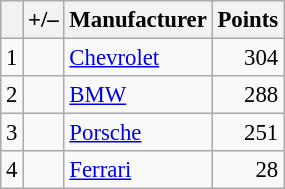<table class="wikitable" style="font-size: 95%;">
<tr>
<th scope="col"></th>
<th scope="col">+/–</th>
<th scope="col">Manufacturer</th>
<th scope="col">Points</th>
</tr>
<tr>
<td align=center>1</td>
<td align="left"></td>
<td> <a href='#'>Chevrolet</a></td>
<td align=right>304</td>
</tr>
<tr>
<td align=center>2</td>
<td align="left"></td>
<td> <a href='#'>BMW</a></td>
<td align=right>288</td>
</tr>
<tr>
<td align=center>3</td>
<td align="left"></td>
<td> <a href='#'>Porsche</a></td>
<td align=right>251</td>
</tr>
<tr>
<td align=center>4</td>
<td align="left"></td>
<td> <a href='#'>Ferrari</a></td>
<td align=right>28</td>
</tr>
</table>
